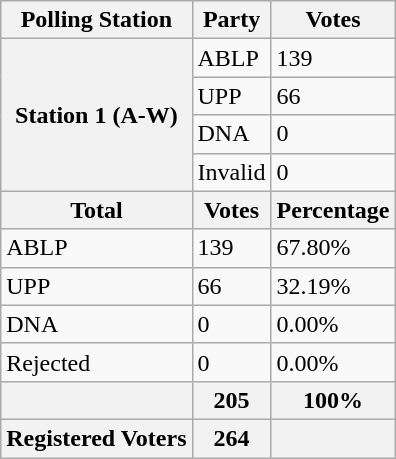<table class="wikitable">
<tr>
<th>Polling Station</th>
<th>Party</th>
<th>Votes</th>
</tr>
<tr>
<th rowspan="4">Station 1 (A-W)</th>
<td>ABLP</td>
<td>139</td>
</tr>
<tr>
<td>UPP</td>
<td>66</td>
</tr>
<tr>
<td>DNA</td>
<td>0</td>
</tr>
<tr>
<td>Invalid</td>
<td>0</td>
</tr>
<tr>
<th>Total</th>
<th>Votes</th>
<th>Percentage</th>
</tr>
<tr>
<td>ABLP</td>
<td>139</td>
<td>67.80%</td>
</tr>
<tr>
<td>UPP</td>
<td>66</td>
<td>32.19%</td>
</tr>
<tr>
<td>DNA</td>
<td>0</td>
<td>0.00%</td>
</tr>
<tr>
<td>Rejected</td>
<td>0</td>
<td>0.00%</td>
</tr>
<tr>
<th></th>
<th>205</th>
<th>100%</th>
</tr>
<tr>
<th>Registered Voters</th>
<th>264</th>
<th></th>
</tr>
</table>
